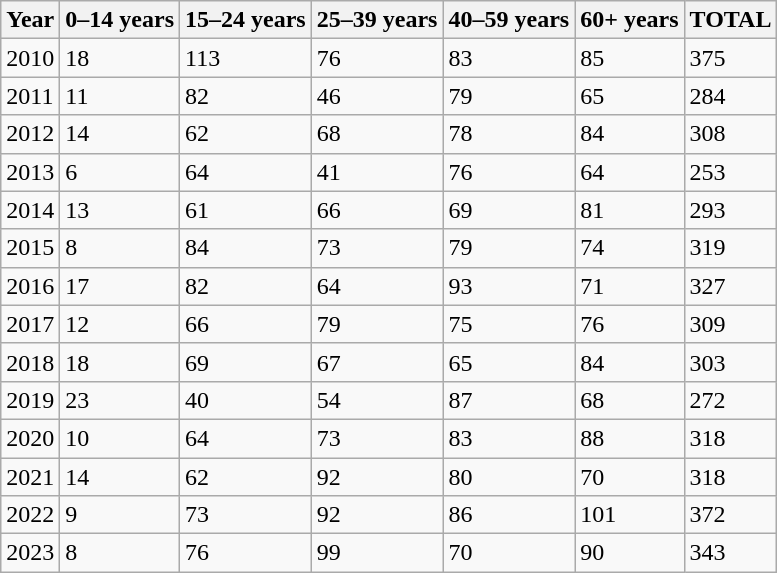<table class="wikitable sortable">
<tr>
<th>Year</th>
<th>0–14 years</th>
<th>15–24 years</th>
<th>25–39 years</th>
<th>40–59 years</th>
<th>60+ years</th>
<th>TOTAL</th>
</tr>
<tr>
<td>2010</td>
<td>18</td>
<td>113</td>
<td>76</td>
<td>83</td>
<td>85</td>
<td>375</td>
</tr>
<tr>
<td>2011</td>
<td>11</td>
<td>82</td>
<td>46</td>
<td>79</td>
<td>65</td>
<td>284</td>
</tr>
<tr>
<td>2012</td>
<td>14</td>
<td>62</td>
<td>68</td>
<td>78</td>
<td>84</td>
<td>308</td>
</tr>
<tr>
<td>2013</td>
<td>6</td>
<td>64</td>
<td>41</td>
<td>76</td>
<td>64</td>
<td>253</td>
</tr>
<tr>
<td>2014</td>
<td>13</td>
<td>61</td>
<td>66</td>
<td>69</td>
<td>81</td>
<td>293</td>
</tr>
<tr>
<td>2015</td>
<td>8</td>
<td>84</td>
<td>73</td>
<td>79</td>
<td>74</td>
<td>319</td>
</tr>
<tr>
<td>2016</td>
<td>17</td>
<td>82</td>
<td>64</td>
<td>93</td>
<td>71</td>
<td>327</td>
</tr>
<tr>
<td>2017</td>
<td>12</td>
<td>66</td>
<td>79</td>
<td>75</td>
<td>76</td>
<td>309</td>
</tr>
<tr>
<td>2018</td>
<td>18</td>
<td>69</td>
<td>67</td>
<td>65</td>
<td>84</td>
<td>303</td>
</tr>
<tr>
<td>2019</td>
<td>23</td>
<td>40</td>
<td>54</td>
<td>87</td>
<td>68</td>
<td>272</td>
</tr>
<tr>
<td>2020</td>
<td>10</td>
<td>64</td>
<td>73</td>
<td>83</td>
<td>88</td>
<td>318</td>
</tr>
<tr>
<td>2021</td>
<td>14</td>
<td>62</td>
<td>92</td>
<td>80</td>
<td>70</td>
<td>318</td>
</tr>
<tr>
<td>2022</td>
<td>9</td>
<td>73</td>
<td>92</td>
<td>86</td>
<td>101</td>
<td>372</td>
</tr>
<tr>
<td>2023</td>
<td>8</td>
<td>76</td>
<td>99</td>
<td>70</td>
<td>90</td>
<td>343</td>
</tr>
</table>
